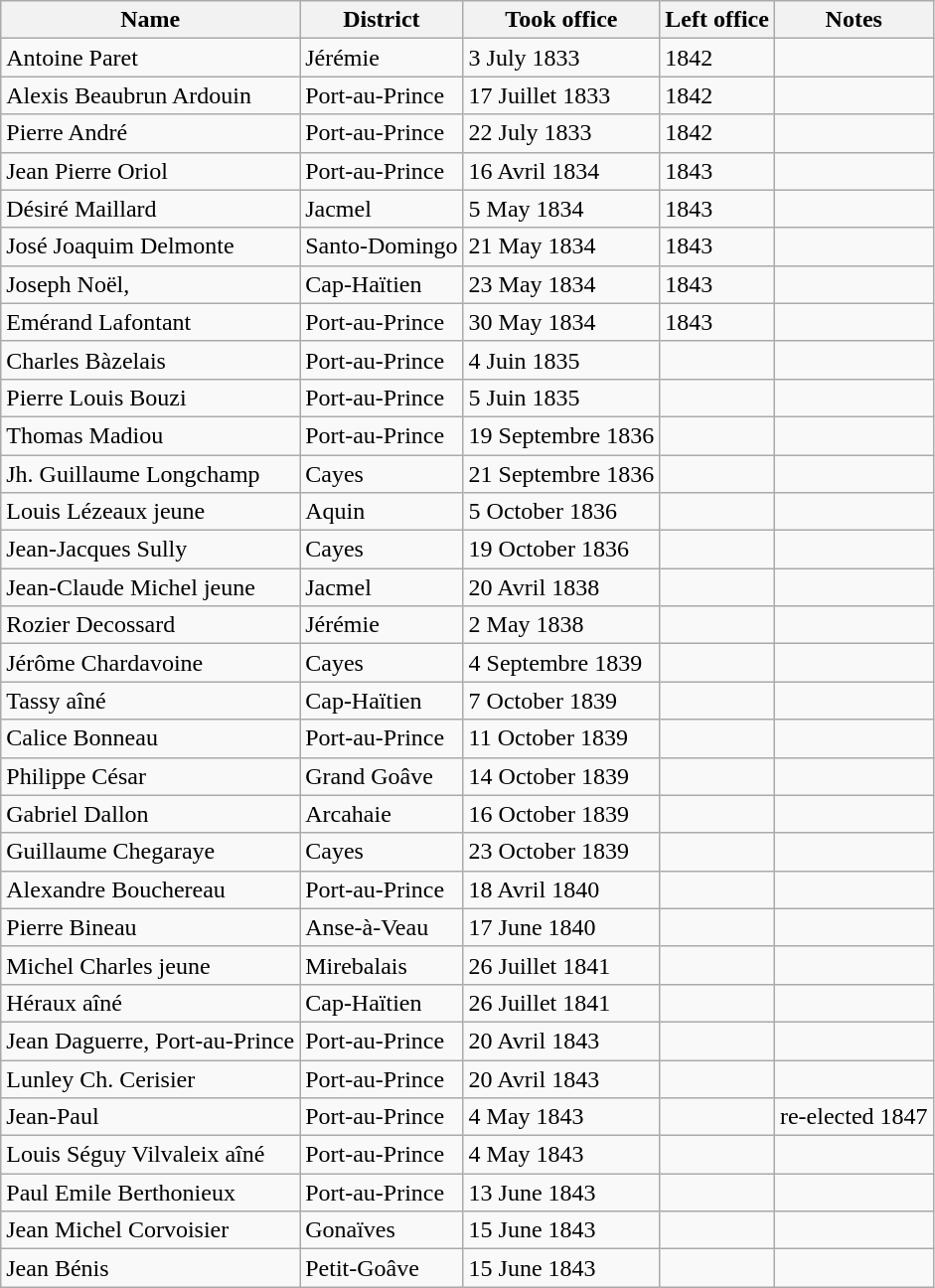<table class="wikitable">
<tr>
<th>Name</th>
<th>District</th>
<th>Took office</th>
<th>Left office</th>
<th>Notes</th>
</tr>
<tr>
<td>Antoine Paret</td>
<td>Jérémie</td>
<td>3 July 1833</td>
<td>1842</td>
<td></td>
</tr>
<tr>
<td>Alexis Beaubrun Ardouin</td>
<td>Port-au-Prince</td>
<td>17 Juillet 1833</td>
<td>1842</td>
<td></td>
</tr>
<tr>
<td>Pierre André</td>
<td>Port-au-Prince</td>
<td>22 July 1833</td>
<td>1842</td>
<td></td>
</tr>
<tr>
<td>Jean Pierre Oriol</td>
<td>Port-au-Prince</td>
<td>16 Avril 1834</td>
<td>1843</td>
<td></td>
</tr>
<tr>
<td>Désiré Maillard</td>
<td>Jacmel</td>
<td>5 May 1834</td>
<td>1843</td>
<td></td>
</tr>
<tr>
<td>José Joaquim Delmonte</td>
<td>Santo-Domingo</td>
<td>21 May 1834</td>
<td>1843</td>
<td></td>
</tr>
<tr>
<td>Joseph Noël,</td>
<td>Cap-Haïtien</td>
<td>23 May 1834</td>
<td>1843</td>
<td></td>
</tr>
<tr>
<td>Emérand Lafontant</td>
<td>Port-au-Prince</td>
<td>30 May 1834</td>
<td>1843</td>
<td></td>
</tr>
<tr>
<td>Charles Bàzelais</td>
<td>Port-au-Prince</td>
<td>4 Juin 1835</td>
<td></td>
<td></td>
</tr>
<tr>
<td>Pierre Louis Bouzi</td>
<td>Port-au-Prince</td>
<td>5 Juin 1835</td>
<td></td>
<td></td>
</tr>
<tr>
<td>Thomas Madiou</td>
<td>Port-au-Prince</td>
<td>19 Septembre 1836</td>
<td></td>
<td></td>
</tr>
<tr>
<td>Jh. Guillaume Longchamp</td>
<td>Cayes</td>
<td>21 Septembre 1836</td>
<td></td>
<td></td>
</tr>
<tr>
<td>Louis Lézeaux jeune</td>
<td>Aquin</td>
<td>5 October 1836</td>
<td></td>
<td></td>
</tr>
<tr>
<td>Jean-Jacques Sully</td>
<td>Cayes</td>
<td>19 October 1836</td>
<td></td>
<td></td>
</tr>
<tr>
<td>Jean-Claude Michel jeune</td>
<td>Jacmel</td>
<td>20 Avril 1838</td>
<td></td>
<td></td>
</tr>
<tr>
<td>Rozier Decossard</td>
<td>Jérémie</td>
<td>2 May 1838</td>
<td></td>
<td></td>
</tr>
<tr>
<td>Jérôme Chardavoine</td>
<td>Cayes</td>
<td>4 Septembre 1839</td>
<td></td>
<td></td>
</tr>
<tr>
<td>Tassy aîné</td>
<td>Cap-Haïtien</td>
<td>7 October 1839</td>
<td></td>
<td></td>
</tr>
<tr>
<td>Calice Bonneau</td>
<td>Port-au-Prince</td>
<td>11 October 1839</td>
<td></td>
<td></td>
</tr>
<tr>
<td>Philippe César</td>
<td>Grand Goâve</td>
<td>14 October 1839</td>
<td></td>
<td></td>
</tr>
<tr>
<td>Gabriel Dallon</td>
<td>Arcahaie</td>
<td>16 October 1839</td>
<td></td>
<td></td>
</tr>
<tr>
<td>Guillaume Chegaraye</td>
<td>Cayes</td>
<td>23 October 1839</td>
<td></td>
<td></td>
</tr>
<tr>
<td>Alexandre Bouchereau</td>
<td>Port-au-Prince</td>
<td>18 Avril 1840</td>
<td></td>
<td></td>
</tr>
<tr>
<td>Pierre Bineau</td>
<td>Anse-à-Veau</td>
<td>17 June 1840</td>
<td></td>
<td></td>
</tr>
<tr>
<td>Michel Charles jeune</td>
<td>Mirebalais</td>
<td>26 Juillet 1841</td>
<td></td>
<td></td>
</tr>
<tr>
<td>Héraux aîné</td>
<td>Cap-Haïtien</td>
<td>26 Juillet 1841</td>
<td></td>
<td></td>
</tr>
<tr>
<td>Jean Daguerre, Port-au-Prince</td>
<td>Port-au-Prince</td>
<td>20 Avril 1843</td>
<td></td>
<td></td>
</tr>
<tr>
<td>Lunley Ch. Cerisier</td>
<td>Port-au-Prince</td>
<td>20 Avril 1843</td>
<td></td>
<td></td>
</tr>
<tr>
<td>Jean-Paul</td>
<td>Port-au-Prince</td>
<td>4 May 1843</td>
<td></td>
<td>re-elected 1847</td>
</tr>
<tr>
<td>Louis Séguy Vilvaleix aîné</td>
<td>Port-au-Prince</td>
<td>4 May 1843</td>
<td></td>
<td></td>
</tr>
<tr>
<td>Paul Emile Berthonieux</td>
<td>Port-au-Prince</td>
<td>13 June 1843</td>
<td></td>
<td></td>
</tr>
<tr>
<td>Jean Michel Corvoisier</td>
<td>Gonaïves</td>
<td>15 June 1843</td>
<td></td>
<td></td>
</tr>
<tr>
<td>Jean Bénis</td>
<td>Petit-Goâve</td>
<td>15 June 1843</td>
<td></td>
<td></td>
</tr>
</table>
